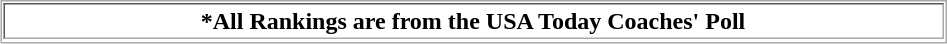<table align="center" border="1" cellpadding="2" cellspacing="1" style="border:1px solid #aaa">
<tr>
<th colspan="1" width="621px">*All Rankings are from the USA Today Coaches' Poll </th>
</tr>
<tr>
</tr>
</table>
